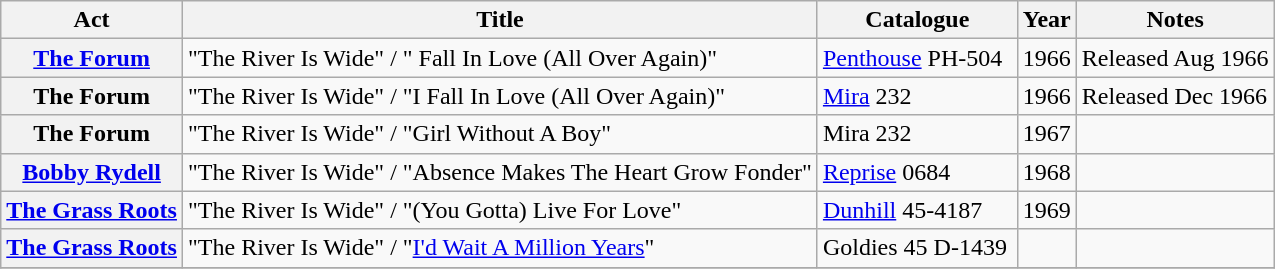<table class="wikitable plainrowheaders sortable">
<tr>
<th scope="col">Act</th>
<th scope="col">Title</th>
<th scope="col">Catalogue</th>
<th scope="col">Year</th>
<th scope="col" class="unsortable">Notes</th>
</tr>
<tr>
<th scope="row"><a href='#'>The Forum</a></th>
<td>"The River Is Wide" / " Fall In Love (All Over Again)"</td>
<td><a href='#'>Penthouse</a> PH-504</td>
<td>1966</td>
<td>Released Aug 1966</td>
</tr>
<tr>
<th scope="row">The Forum</th>
<td>"The River Is Wide" / "I Fall In Love (All Over Again)"</td>
<td><a href='#'>Mira</a> 232</td>
<td>1966</td>
<td>Released Dec 1966</td>
</tr>
<tr>
<th scope="row">The Forum</th>
<td>"The River Is Wide" / "Girl Without A Boy"</td>
<td>Mira 232</td>
<td>1967</td>
<td></td>
</tr>
<tr>
<th scope="row"><a href='#'>Bobby Rydell</a></th>
<td>"The River Is Wide" / "Absence Makes The Heart Grow Fonder"</td>
<td><a href='#'>Reprise</a> 0684</td>
<td>1968</td>
<td></td>
</tr>
<tr>
<th scope="row"><a href='#'>The Grass Roots</a></th>
<td>"The River Is Wide" / "(You Gotta) Live For Love"</td>
<td><a href='#'>Dunhill</a> 45-4187</td>
<td>1969</td>
<td></td>
</tr>
<tr>
<th scope="row"><a href='#'>The Grass Roots</a></th>
<td>"The River Is Wide" / "<a href='#'>I'd Wait A Million Years</a>"</td>
<td>Goldies 45 D-1439 </td>
<td></td>
<td></td>
</tr>
<tr>
</tr>
</table>
